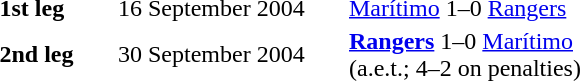<table>
<tr ---->
<td width="75"></td>
</tr>
<tr ---->
<td width="75"></td>
<td width="150"></td>
<td width="200"></td>
</tr>
<tr ---->
<td><strong>1st leg</strong></td>
<td>16 September 2004</td>
<td><a href='#'>Marítimo</a> 1–0 <a href='#'>Rangers</a></td>
</tr>
<tr ---->
<td><strong>2nd leg</strong></td>
<td>30 September 2004</td>
<td><strong><a href='#'>Rangers</a></strong> 1–0 <a href='#'>Marítimo</a><br>(a.e.t.; 4–2 on penalties)</td>
</tr>
</table>
